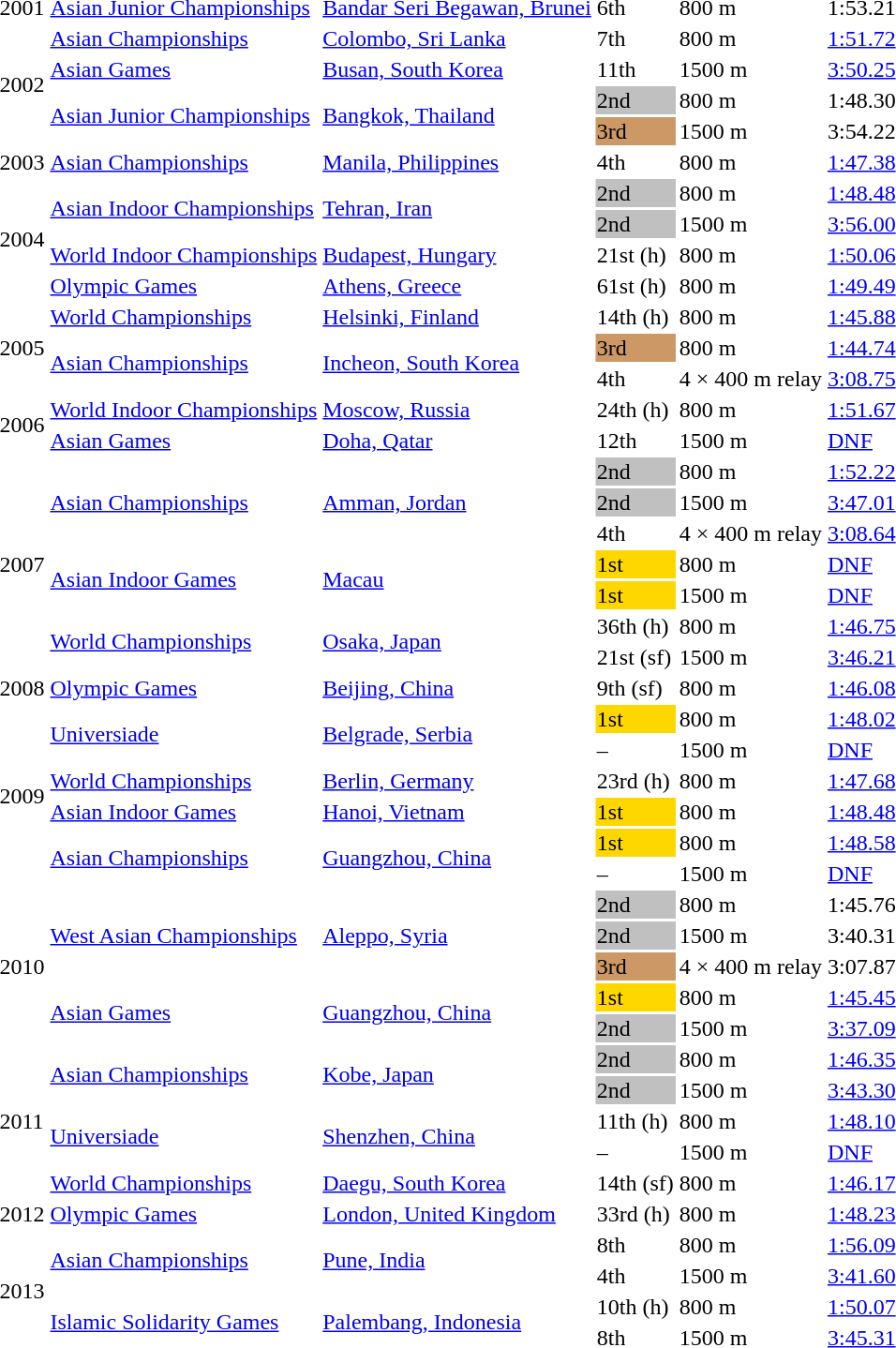<table>
<tr>
<td>2001</td>
<td><a href='#'>Asian Junior Championships</a></td>
<td><a href='#'>Bandar Seri Begawan, Brunei</a></td>
<td>6th</td>
<td>800 m</td>
<td>1:53.21</td>
</tr>
<tr>
<td rowspan=4>2002</td>
<td><a href='#'>Asian Championships</a></td>
<td><a href='#'>Colombo, Sri Lanka</a></td>
<td>7th</td>
<td>800 m</td>
<td><a href='#'>1:51.72</a></td>
</tr>
<tr>
<td><a href='#'>Asian Games</a></td>
<td><a href='#'>Busan, South Korea</a></td>
<td>11th</td>
<td>1500 m</td>
<td><a href='#'>3:50.25</a></td>
</tr>
<tr>
<td rowspan=2><a href='#'>Asian Junior Championships</a></td>
<td rowspan=2><a href='#'>Bangkok, Thailand</a></td>
<td bgcolor=silver>2nd</td>
<td>800 m</td>
<td>1:48.30</td>
</tr>
<tr>
<td bgcolor=cc9966>3rd</td>
<td>1500 m</td>
<td>3:54.22</td>
</tr>
<tr>
<td>2003</td>
<td><a href='#'>Asian Championships</a></td>
<td><a href='#'>Manila, Philippines</a></td>
<td>4th</td>
<td>800 m</td>
<td><a href='#'>1:47.38</a></td>
</tr>
<tr>
<td rowspan=4>2004</td>
<td rowspan=2><a href='#'>Asian Indoor Championships</a></td>
<td rowspan=2><a href='#'>Tehran, Iran</a></td>
<td bgcolor=silver>2nd</td>
<td>800 m</td>
<td><a href='#'>1:48.48</a></td>
</tr>
<tr>
<td bgcolor=silver>2nd</td>
<td>1500 m</td>
<td><a href='#'>3:56.00</a></td>
</tr>
<tr>
<td><a href='#'>World Indoor Championships</a></td>
<td><a href='#'>Budapest, Hungary</a></td>
<td>21st (h)</td>
<td>800 m</td>
<td><a href='#'>1:50.06</a></td>
</tr>
<tr>
<td><a href='#'>Olympic Games</a></td>
<td><a href='#'>Athens, Greece</a></td>
<td>61st (h)</td>
<td>800 m</td>
<td><a href='#'>1:49.49</a></td>
</tr>
<tr>
<td rowspan=3>2005</td>
<td><a href='#'>World Championships</a></td>
<td><a href='#'>Helsinki, Finland</a></td>
<td>14th (h)</td>
<td>800 m</td>
<td><a href='#'>1:45.88</a></td>
</tr>
<tr>
<td rowspan=2><a href='#'>Asian Championships</a></td>
<td rowspan=2><a href='#'>Incheon, South Korea</a></td>
<td bgcolor=cc9966>3rd</td>
<td>800 m</td>
<td><a href='#'>1:44.74</a></td>
</tr>
<tr>
<td>4th</td>
<td>4 × 400 m relay</td>
<td><a href='#'>3:08.75</a></td>
</tr>
<tr>
<td rowspan=2>2006</td>
<td><a href='#'>World Indoor Championships</a></td>
<td><a href='#'>Moscow, Russia</a></td>
<td>24th (h)</td>
<td>800 m</td>
<td><a href='#'>1:51.67</a></td>
</tr>
<tr>
<td><a href='#'>Asian Games</a></td>
<td><a href='#'>Doha, Qatar</a></td>
<td>12th</td>
<td>1500 m</td>
<td><a href='#'>DNF</a></td>
</tr>
<tr>
<td rowspan=7>2007</td>
<td rowspan=3><a href='#'>Asian Championships</a></td>
<td rowspan=3><a href='#'>Amman, Jordan</a></td>
<td bgcolor=silver>2nd</td>
<td>800 m</td>
<td><a href='#'>1:52.22</a></td>
</tr>
<tr>
<td bgcolor=silver>2nd</td>
<td>1500 m</td>
<td><a href='#'>3:47.01</a></td>
</tr>
<tr>
<td>4th</td>
<td>4 × 400 m relay</td>
<td><a href='#'>3:08.64</a></td>
</tr>
<tr>
<td rowspan=2><a href='#'>Asian Indoor Games</a></td>
<td rowspan=2><a href='#'>Macau</a></td>
<td bgcolor=gold>1st</td>
<td>800 m</td>
<td><a href='#'>DNF</a></td>
</tr>
<tr>
<td bgcolor=gold>1st</td>
<td>1500 m</td>
<td><a href='#'>DNF</a></td>
</tr>
<tr>
<td rowspan=2><a href='#'>World Championships</a></td>
<td rowspan=2><a href='#'>Osaka, Japan</a></td>
<td>36th (h)</td>
<td>800 m</td>
<td><a href='#'>1:46.75</a></td>
</tr>
<tr>
<td>21st (sf)</td>
<td>1500 m</td>
<td><a href='#'>3:46.21</a></td>
</tr>
<tr>
<td>2008</td>
<td><a href='#'>Olympic Games</a></td>
<td><a href='#'>Beijing, China</a></td>
<td>9th (sf)</td>
<td>800 m</td>
<td><a href='#'>1:46.08</a></td>
</tr>
<tr>
<td rowspan=6>2009</td>
<td rowspan=2><a href='#'>Universiade</a></td>
<td rowspan=2><a href='#'>Belgrade, Serbia</a></td>
<td bgcolor=gold>1st</td>
<td>800 m</td>
<td><a href='#'>1:48.02</a></td>
</tr>
<tr>
<td>–</td>
<td>1500 m</td>
<td><a href='#'>DNF</a></td>
</tr>
<tr>
<td><a href='#'>World Championships</a></td>
<td><a href='#'>Berlin, Germany</a></td>
<td>23rd (h)</td>
<td>800 m</td>
<td><a href='#'>1:47.68</a></td>
</tr>
<tr>
<td><a href='#'>Asian Indoor Games</a></td>
<td><a href='#'>Hanoi, Vietnam</a></td>
<td bgcolor=gold>1st</td>
<td>800 m</td>
<td><a href='#'>1:48.48</a></td>
</tr>
<tr>
<td rowspan=2><a href='#'>Asian Championships</a></td>
<td rowspan=2><a href='#'>Guangzhou, China</a></td>
<td bgcolor=gold>1st</td>
<td>800 m</td>
<td><a href='#'>1:48.58</a></td>
</tr>
<tr>
<td>–</td>
<td>1500 m</td>
<td><a href='#'>DNF</a></td>
</tr>
<tr>
<td rowspan=5>2010</td>
<td rowspan=3><a href='#'>West Asian Championships</a></td>
<td rowspan=3><a href='#'>Aleppo, Syria</a></td>
<td bgcolor=silver>2nd</td>
<td>800 m</td>
<td>1:45.76</td>
</tr>
<tr>
<td bgcolor=silver>2nd</td>
<td>1500 m</td>
<td>3:40.31</td>
</tr>
<tr>
<td bgcolor=cc9966>3rd</td>
<td>4 × 400 m relay</td>
<td>3:07.87</td>
</tr>
<tr>
<td rowspan=2><a href='#'>Asian Games</a></td>
<td rowspan=2><a href='#'>Guangzhou, China</a></td>
<td bgcolor=gold>1st</td>
<td>800 m</td>
<td><a href='#'>1:45.45</a></td>
</tr>
<tr>
<td bgcolor=silver>2nd</td>
<td>1500 m</td>
<td><a href='#'>3:37.09</a></td>
</tr>
<tr>
<td rowspan=5>2011</td>
<td rowspan=2><a href='#'>Asian Championships</a></td>
<td rowspan=2><a href='#'>Kobe, Japan</a></td>
<td bgcolor=silver>2nd</td>
<td>800 m</td>
<td><a href='#'>1:46.35</a></td>
</tr>
<tr>
<td bgcolor=silver>2nd</td>
<td>1500 m</td>
<td><a href='#'>3:43.30</a></td>
</tr>
<tr>
<td rowspan=2><a href='#'>Universiade</a></td>
<td rowspan=2><a href='#'>Shenzhen, China</a></td>
<td>11th (h)</td>
<td>800 m</td>
<td><a href='#'>1:48.10</a></td>
</tr>
<tr>
<td>–</td>
<td>1500 m</td>
<td><a href='#'>DNF</a></td>
</tr>
<tr>
<td><a href='#'>World Championships</a></td>
<td><a href='#'>Daegu, South Korea</a></td>
<td>14th (sf)</td>
<td>800 m</td>
<td><a href='#'>1:46.17</a></td>
</tr>
<tr>
<td>2012</td>
<td><a href='#'>Olympic Games</a></td>
<td><a href='#'>London, United Kingdom</a></td>
<td>33rd (h)</td>
<td>800 m</td>
<td><a href='#'>1:48.23</a></td>
</tr>
<tr>
<td rowspan=4>2013</td>
<td rowspan=2><a href='#'>Asian Championships</a></td>
<td rowspan=2><a href='#'>Pune, India</a></td>
<td>8th</td>
<td>800 m</td>
<td><a href='#'>1:56.09</a></td>
</tr>
<tr>
<td>4th</td>
<td>1500 m</td>
<td><a href='#'>3:41.60</a></td>
</tr>
<tr>
<td rowspan=2><a href='#'>Islamic Solidarity Games</a></td>
<td rowspan=2><a href='#'>Palembang, Indonesia</a></td>
<td>10th (h)</td>
<td>800 m</td>
<td><a href='#'>1:50.07</a></td>
</tr>
<tr>
<td>8th</td>
<td>1500 m</td>
<td><a href='#'>3:45.31</a></td>
</tr>
</table>
